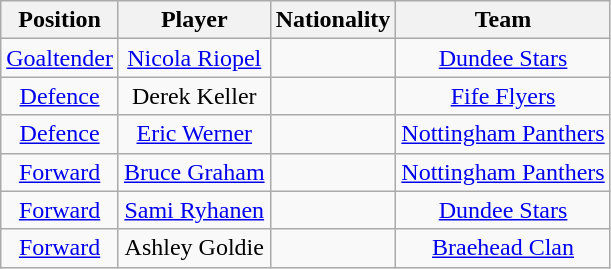<table class="wikitable">
<tr>
<th>Position</th>
<th>Player</th>
<th>Nationality</th>
<th>Team</th>
</tr>
<tr align="center">
<td><a href='#'>Goaltender</a></td>
<td><a href='#'>Nicola Riopel</a></td>
<td></td>
<td><a href='#'>Dundee Stars</a></td>
</tr>
<tr align="center">
<td><a href='#'>Defence</a></td>
<td>Derek Keller</td>
<td></td>
<td><a href='#'>Fife Flyers</a></td>
</tr>
<tr align="center">
<td><a href='#'>Defence</a></td>
<td><a href='#'>Eric Werner</a></td>
<td></td>
<td><a href='#'>Nottingham Panthers</a></td>
</tr>
<tr align="center">
<td><a href='#'>Forward</a></td>
<td><a href='#'>Bruce Graham</a></td>
<td></td>
<td><a href='#'>Nottingham Panthers</a></td>
</tr>
<tr align="center">
<td><a href='#'>Forward</a></td>
<td><a href='#'>Sami Ryhanen</a></td>
<td></td>
<td><a href='#'>Dundee Stars</a></td>
</tr>
<tr align="center">
<td><a href='#'>Forward</a></td>
<td>Ashley Goldie</td>
<td></td>
<td><a href='#'>Braehead Clan</a></td>
</tr>
</table>
